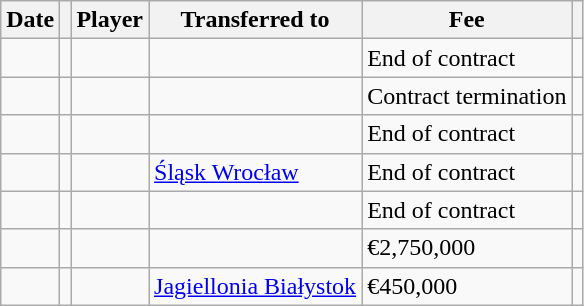<table class="wikitable plainrowheaders sortable">
<tr>
<th scope="col">Date</th>
<th scope="col"></th>
<th scope="col">Player</th>
<th scope="col">Transferred to</th>
<th scope="col">Fee</th>
<th scope="col" class="unsortable"></th>
</tr>
<tr>
<td></td>
<td align="center"></td>
<td></td>
<td></td>
<td>End of contract</td>
<td></td>
</tr>
<tr>
<td></td>
<td align="center"></td>
<td></td>
<td></td>
<td>Contract termination</td>
<td></td>
</tr>
<tr>
<td></td>
<td align="center"></td>
<td></td>
<td></td>
<td>End of contract</td>
<td></td>
</tr>
<tr>
<td></td>
<td align="center"></td>
<td></td>
<td><a href='#'>Śląsk Wrocław</a></td>
<td>End of contract</td>
<td></td>
</tr>
<tr>
<td></td>
<td align="center"></td>
<td></td>
<td></td>
<td>End of contract</td>
<td></td>
</tr>
<tr>
<td></td>
<td align="center"></td>
<td></td>
<td></td>
<td>€2,750,000</td>
<td></td>
</tr>
<tr>
<td></td>
<td align="center"></td>
<td></td>
<td><a href='#'>Jagiellonia Białystok</a></td>
<td>€450,000</td>
<td></td>
</tr>
</table>
